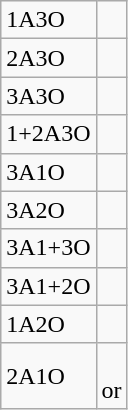<table class="wikitable">
<tr>
<td>1A3O</td>
<td></td>
</tr>
<tr>
<td>2A3O</td>
<td></td>
</tr>
<tr>
<td>3A3O</td>
<td></td>
</tr>
<tr>
<td>1+2A3O</td>
<td></td>
</tr>
<tr>
<td>3A1O</td>
<td></td>
</tr>
<tr>
<td>3A2O</td>
<td></td>
</tr>
<tr>
<td>3A1+3O</td>
<td></td>
</tr>
<tr>
<td>3A1+2O</td>
<td></td>
</tr>
<tr>
<td>1A2O</td>
<td></td>
</tr>
<tr>
<td>2A1O</td>
<td><br>or
</td>
</tr>
</table>
